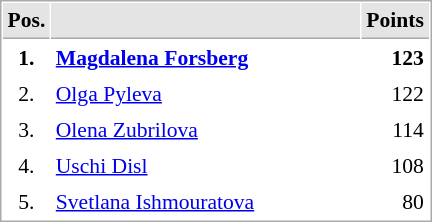<table cellspacing="1" cellpadding="3" style="border:1px solid #AAAAAA;font-size:90%">
<tr bgcolor="#E4E4E4">
<th style="border-bottom:1px solid #AAAAAA" width=10>Pos.</th>
<th style="border-bottom:1px solid #AAAAAA" width=200></th>
<th style="border-bottom:1px solid #AAAAAA" width=20>Points</th>
</tr>
<tr>
<td align="center"><strong>1.</strong></td>
<td> <strong><a href='#'>Magdalena Forsberg</a></strong></td>
<td align="right"><strong>123</strong></td>
</tr>
<tr>
<td align="center">2.</td>
<td> <a href='#'>Olga Pyleva</a></td>
<td align="right">122</td>
</tr>
<tr>
<td align="center">3.</td>
<td> <a href='#'>Olena Zubrilova</a></td>
<td align="right">114</td>
</tr>
<tr>
<td align="center">4.</td>
<td> <a href='#'>Uschi Disl</a></td>
<td align="right">108</td>
</tr>
<tr>
<td align="center">5.</td>
<td> <a href='#'>Svetlana Ishmouratova</a></td>
<td align="right">80</td>
</tr>
</table>
